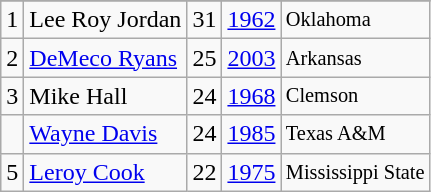<table class="wikitable">
<tr>
</tr>
<tr>
<td>1</td>
<td>Lee Roy Jordan</td>
<td>31</td>
<td><a href='#'>1962</a></td>
<td style="font-size:85%;">Oklahoma</td>
</tr>
<tr>
<td>2</td>
<td><a href='#'>DeMeco Ryans</a></td>
<td>25</td>
<td><a href='#'>2003</a></td>
<td style="font-size:85%;">Arkansas</td>
</tr>
<tr>
<td>3</td>
<td>Mike Hall</td>
<td>24</td>
<td><a href='#'>1968</a></td>
<td style="font-size:85%;">Clemson</td>
</tr>
<tr>
<td></td>
<td><a href='#'>Wayne Davis</a></td>
<td>24</td>
<td><a href='#'>1985</a></td>
<td style="font-size:85%;">Texas A&M</td>
</tr>
<tr>
<td>5</td>
<td><a href='#'>Leroy Cook</a></td>
<td>22</td>
<td><a href='#'>1975</a></td>
<td style="font-size:85%;">Mississippi State</td>
</tr>
</table>
